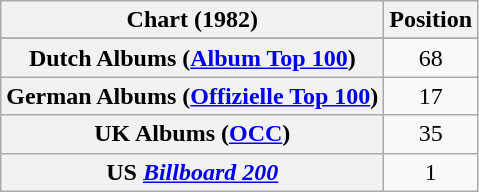<table class="wikitable sortable plainrowheaders">
<tr>
<th scope="col">Chart (1982)</th>
<th scope="col">Position</th>
</tr>
<tr>
</tr>
<tr>
<th scope="row">Dutch Albums (<a href='#'>Album Top 100</a>)</th>
<td align="center">68</td>
</tr>
<tr>
<th scope="row">German Albums (<a href='#'>Offizielle Top 100</a>)</th>
<td align="center">17</td>
</tr>
<tr>
<th scope="row">UK Albums (<a href='#'>OCC</a>)</th>
<td align="center">35</td>
</tr>
<tr>
<th scope="row">US <em><a href='#'>Billboard 200</a></em></th>
<td align="center">1</td>
</tr>
</table>
